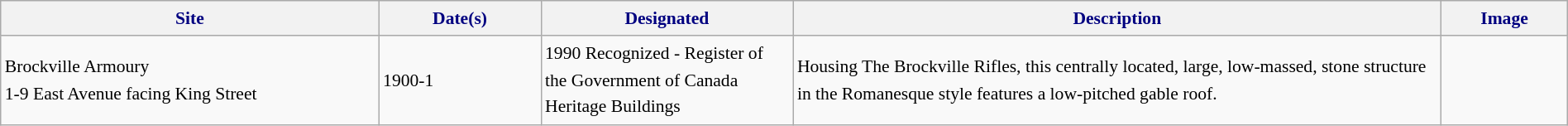<table class="wikitable sortable" style="font-size:90%;width:100%;border:0px;text-align:left;line-height:150%;">
<tr>
<th style="background: #f2f2f2; color: #000080" width="21%">Site</th>
<th style="background: #f2f2f2; color: #000080" width="9%">Date(s)</th>
<th style="background: #f2f2f2; color: #000080" width="14%">Designated</th>
<th style="background: #f2f2f2; color: #000080" width="36%" class="unsortable">Description</th>
<th style="background: #f2f2f2; color: #000080" width="7%" class="unsortable">Image</th>
</tr>
<tr>
<td>Brockville Armoury <br>1-9 East Avenue facing King Street</td>
<td>1900-1</td>
<td>1990 Recognized - Register of the Government of Canada Heritage Buildings</td>
<td>Housing The Brockville Rifles, this centrally located, large, low-massed, stone structure in the Romanesque style features a low-pitched gable roof.</td>
<td></td>
</tr>
<tr>
</tr>
</table>
